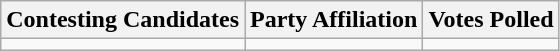<table class="wikitable sortable">
<tr>
<th>Contesting Candidates</th>
<th>Party Affiliation</th>
<th>Votes Polled</th>
</tr>
<tr>
<td></td>
<td></td>
<td></td>
</tr>
</table>
